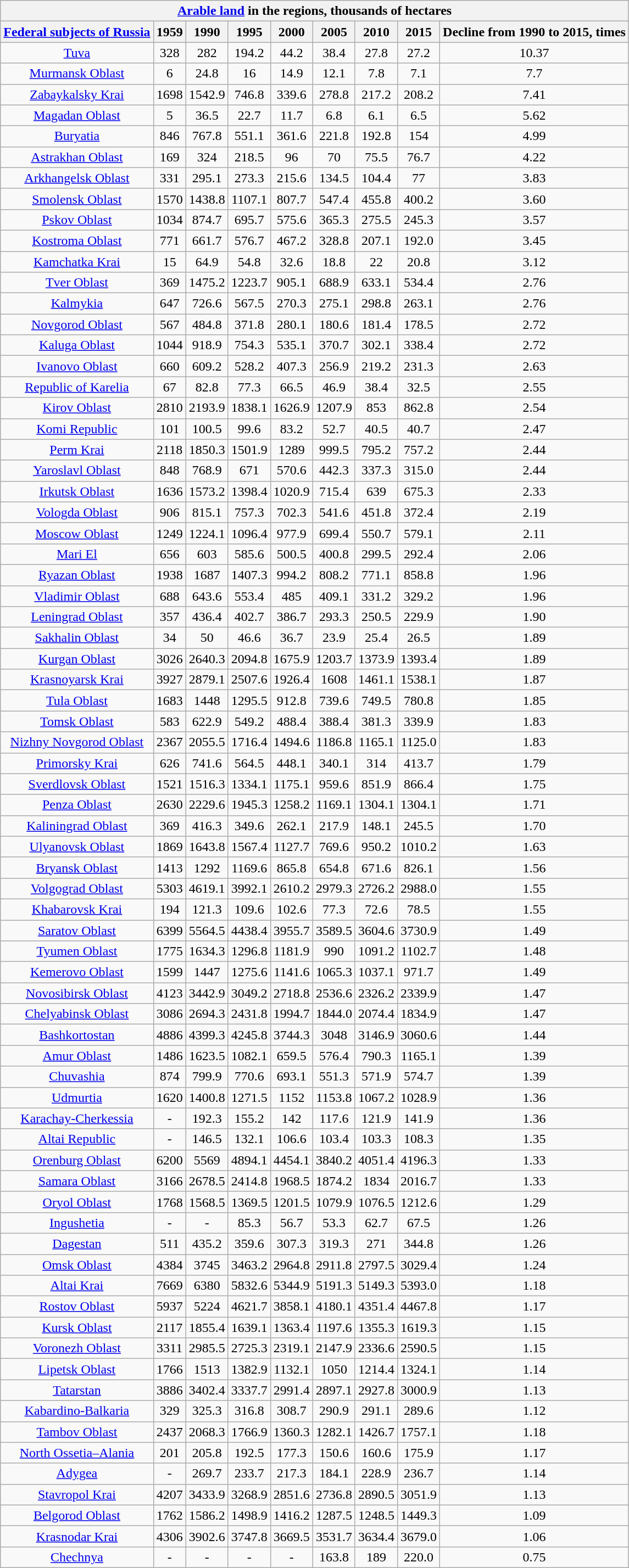<table class="wikitable sortable collapsible" style="text-align:center">
<tr>
<th colspan="9"><a href='#'>Arable land</a> in the regions, thousands of hectares</th>
</tr>
<tr>
<th><a href='#'>Federal subjects of Russia</a></th>
<th>1959</th>
<th>1990</th>
<th>1995</th>
<th>2000</th>
<th>2005</th>
<th>2010</th>
<th>2015</th>
<th>Decline from 1990 to 2015, times</th>
</tr>
<tr>
<td><a href='#'>Tuva</a></td>
<td>328</td>
<td>282</td>
<td>194.2</td>
<td>44.2</td>
<td>38.4</td>
<td>27.8</td>
<td>27.2</td>
<td>10.37</td>
</tr>
<tr>
<td><a href='#'>Murmansk Oblast</a></td>
<td>6</td>
<td>24.8</td>
<td>16</td>
<td>14.9</td>
<td>12.1</td>
<td>7.8</td>
<td>7.1</td>
<td>7.7</td>
</tr>
<tr>
<td><a href='#'>Zabaykalsky Krai</a></td>
<td>1698</td>
<td>1542.9</td>
<td>746.8</td>
<td>339.6</td>
<td>278.8</td>
<td>217.2</td>
<td>208.2</td>
<td>7.41</td>
</tr>
<tr>
<td><a href='#'>Magadan Oblast</a></td>
<td>5</td>
<td>36.5</td>
<td>22.7</td>
<td>11.7</td>
<td>6.8</td>
<td>6.1</td>
<td>6.5</td>
<td>5.62</td>
</tr>
<tr>
<td><a href='#'>Buryatia</a></td>
<td>846</td>
<td>767.8</td>
<td>551.1</td>
<td>361.6</td>
<td>221.8</td>
<td>192.8</td>
<td>154</td>
<td>4.99</td>
</tr>
<tr>
<td><a href='#'>Astrakhan Oblast</a></td>
<td>169</td>
<td>324</td>
<td>218.5</td>
<td>96</td>
<td>70</td>
<td>75.5</td>
<td>76.7</td>
<td>4.22</td>
</tr>
<tr>
<td><a href='#'>Arkhangelsk Oblast</a></td>
<td>331</td>
<td>295.1</td>
<td>273.3</td>
<td>215.6</td>
<td>134.5</td>
<td>104.4</td>
<td>77</td>
<td>3.83</td>
</tr>
<tr>
<td><a href='#'>Smolensk Oblast</a></td>
<td>1570</td>
<td>1438.8</td>
<td>1107.1</td>
<td>807.7</td>
<td>547.4</td>
<td>455.8</td>
<td>400.2</td>
<td>3.60</td>
</tr>
<tr>
<td><a href='#'>Pskov Oblast</a></td>
<td>1034</td>
<td>874.7</td>
<td>695.7</td>
<td>575.6</td>
<td>365.3</td>
<td>275.5</td>
<td>245.3</td>
<td>3.57</td>
</tr>
<tr>
<td><a href='#'>Kostroma Oblast</a></td>
<td>771</td>
<td>661.7</td>
<td>576.7</td>
<td>467.2</td>
<td>328.8</td>
<td>207.1</td>
<td>192.0</td>
<td>3.45</td>
</tr>
<tr>
<td><a href='#'>Kamchatka Krai</a></td>
<td>15</td>
<td>64.9</td>
<td>54.8</td>
<td>32.6</td>
<td>18.8</td>
<td>22</td>
<td>20.8</td>
<td>3.12</td>
</tr>
<tr>
<td><a href='#'>Tver Oblast</a></td>
<td>369</td>
<td>1475.2</td>
<td>1223.7</td>
<td>905.1</td>
<td>688.9</td>
<td>633.1</td>
<td>534.4</td>
<td>2.76</td>
</tr>
<tr>
<td><a href='#'>Kalmykia</a></td>
<td>647</td>
<td>726.6</td>
<td>567.5</td>
<td>270.3</td>
<td>275.1</td>
<td>298.8</td>
<td>263.1</td>
<td>2.76</td>
</tr>
<tr>
<td><a href='#'>Novgorod Oblast</a></td>
<td>567</td>
<td>484.8</td>
<td>371.8</td>
<td>280.1</td>
<td>180.6</td>
<td>181.4</td>
<td>178.5</td>
<td>2.72</td>
</tr>
<tr>
<td><a href='#'>Kaluga Oblast</a></td>
<td>1044</td>
<td>918.9</td>
<td>754.3</td>
<td>535.1</td>
<td>370.7</td>
<td>302.1</td>
<td>338.4</td>
<td>2.72</td>
</tr>
<tr>
<td><a href='#'>Ivanovo Oblast</a></td>
<td>660</td>
<td>609.2</td>
<td>528.2</td>
<td>407.3</td>
<td>256.9</td>
<td>219.2</td>
<td>231.3</td>
<td>2.63</td>
</tr>
<tr>
<td><a href='#'>Republic of Karelia</a></td>
<td>67</td>
<td>82.8</td>
<td>77.3</td>
<td>66.5</td>
<td>46.9</td>
<td>38.4</td>
<td>32.5</td>
<td>2.55</td>
</tr>
<tr>
<td><a href='#'>Kirov Oblast</a></td>
<td>2810</td>
<td>2193.9</td>
<td>1838.1</td>
<td>1626.9</td>
<td>1207.9</td>
<td>853</td>
<td>862.8</td>
<td>2.54</td>
</tr>
<tr>
<td><a href='#'>Komi Republic</a></td>
<td>101</td>
<td>100.5</td>
<td>99.6</td>
<td>83.2</td>
<td>52.7</td>
<td>40.5</td>
<td>40.7</td>
<td>2.47</td>
</tr>
<tr>
<td><a href='#'>Perm Krai</a></td>
<td>2118</td>
<td>1850.3</td>
<td>1501.9</td>
<td>1289</td>
<td>999.5</td>
<td>795.2</td>
<td>757.2</td>
<td>2.44</td>
</tr>
<tr>
<td><a href='#'>Yaroslavl Oblast</a></td>
<td>848</td>
<td>768.9</td>
<td>671</td>
<td>570.6</td>
<td>442.3</td>
<td>337.3</td>
<td>315.0</td>
<td>2.44</td>
</tr>
<tr>
<td><a href='#'>Irkutsk Oblast</a></td>
<td>1636</td>
<td>1573.2</td>
<td>1398.4</td>
<td>1020.9</td>
<td>715.4</td>
<td>639</td>
<td>675.3</td>
<td>2.33</td>
</tr>
<tr>
<td><a href='#'>Vologda Oblast</a></td>
<td>906</td>
<td>815.1</td>
<td>757.3</td>
<td>702.3</td>
<td>541.6</td>
<td>451.8</td>
<td>372.4</td>
<td>2.19</td>
</tr>
<tr>
<td><a href='#'>Moscow Oblast</a></td>
<td>1249</td>
<td>1224.1</td>
<td>1096.4</td>
<td>977.9</td>
<td>699.4</td>
<td>550.7</td>
<td>579.1</td>
<td>2.11</td>
</tr>
<tr>
<td><a href='#'>Mari El</a></td>
<td>656</td>
<td>603</td>
<td>585.6</td>
<td>500.5</td>
<td>400.8</td>
<td>299.5</td>
<td>292.4</td>
<td>2.06</td>
</tr>
<tr>
<td><a href='#'>Ryazan Oblast</a></td>
<td>1938</td>
<td>1687</td>
<td>1407.3</td>
<td>994.2</td>
<td>808.2</td>
<td>771.1</td>
<td>858.8</td>
<td>1.96</td>
</tr>
<tr>
<td><a href='#'>Vladimir Oblast</a></td>
<td>688</td>
<td>643.6</td>
<td>553.4</td>
<td>485</td>
<td>409.1</td>
<td>331.2</td>
<td>329.2</td>
<td>1.96</td>
</tr>
<tr>
<td><a href='#'>Leningrad Oblast</a></td>
<td>357</td>
<td>436.4</td>
<td>402.7</td>
<td>386.7</td>
<td>293.3</td>
<td>250.5</td>
<td>229.9</td>
<td>1.90</td>
</tr>
<tr>
<td><a href='#'>Sakhalin Oblast</a></td>
<td>34</td>
<td>50</td>
<td>46.6</td>
<td>36.7</td>
<td>23.9</td>
<td>25.4</td>
<td>26.5</td>
<td>1.89</td>
</tr>
<tr>
<td><a href='#'>Kurgan Oblast</a></td>
<td>3026</td>
<td>2640.3</td>
<td>2094.8</td>
<td>1675.9</td>
<td>1203.7</td>
<td>1373.9</td>
<td>1393.4</td>
<td>1.89</td>
</tr>
<tr>
<td><a href='#'>Krasnoyarsk Krai</a></td>
<td>3927</td>
<td>2879.1</td>
<td>2507.6</td>
<td>1926.4</td>
<td>1608</td>
<td>1461.1</td>
<td>1538.1</td>
<td>1.87</td>
</tr>
<tr>
<td><a href='#'>Tula Oblast</a></td>
<td>1683</td>
<td>1448</td>
<td>1295.5</td>
<td>912.8</td>
<td>739.6</td>
<td>749.5</td>
<td>780.8</td>
<td>1.85</td>
</tr>
<tr>
<td><a href='#'>Tomsk Oblast</a></td>
<td>583</td>
<td>622.9</td>
<td>549.2</td>
<td>488.4</td>
<td>388.4</td>
<td>381.3</td>
<td>339.9</td>
<td>1.83</td>
</tr>
<tr>
<td><a href='#'>Nizhny Novgorod Oblast</a></td>
<td>2367</td>
<td>2055.5</td>
<td>1716.4</td>
<td>1494.6</td>
<td>1186.8</td>
<td>1165.1</td>
<td>1125.0</td>
<td>1.83</td>
</tr>
<tr>
<td><a href='#'>Primorsky Krai</a></td>
<td>626</td>
<td>741.6</td>
<td>564.5</td>
<td>448.1</td>
<td>340.1</td>
<td>314</td>
<td>413.7</td>
<td>1.79</td>
</tr>
<tr>
<td><a href='#'>Sverdlovsk Oblast</a></td>
<td>1521</td>
<td>1516.3</td>
<td>1334.1</td>
<td>1175.1</td>
<td>959.6</td>
<td>851.9</td>
<td>866.4</td>
<td>1.75</td>
</tr>
<tr>
<td><a href='#'>Penza Oblast</a></td>
<td>2630</td>
<td>2229.6</td>
<td>1945.3</td>
<td>1258.2</td>
<td>1169.1</td>
<td>1304.1</td>
<td>1304.1</td>
<td>1.71</td>
</tr>
<tr>
<td><a href='#'>Kaliningrad Oblast</a></td>
<td>369</td>
<td>416.3</td>
<td>349.6</td>
<td>262.1</td>
<td>217.9</td>
<td>148.1</td>
<td>245.5</td>
<td>1.70</td>
</tr>
<tr>
<td><a href='#'>Ulyanovsk Oblast</a></td>
<td>1869</td>
<td>1643.8</td>
<td>1567.4</td>
<td>1127.7</td>
<td>769.6</td>
<td>950.2</td>
<td>1010.2</td>
<td>1.63</td>
</tr>
<tr>
<td><a href='#'>Bryansk Oblast</a></td>
<td>1413</td>
<td>1292</td>
<td>1169.6</td>
<td>865.8</td>
<td>654.8</td>
<td>671.6</td>
<td>826.1</td>
<td>1.56</td>
</tr>
<tr>
<td><a href='#'>Volgograd Oblast</a></td>
<td>5303</td>
<td>4619.1</td>
<td>3992.1</td>
<td>2610.2</td>
<td>2979.3</td>
<td>2726.2</td>
<td>2988.0</td>
<td>1.55</td>
</tr>
<tr>
<td><a href='#'>Khabarovsk Krai</a></td>
<td>194</td>
<td>121.3</td>
<td>109.6</td>
<td>102.6</td>
<td>77.3</td>
<td>72.6</td>
<td>78.5</td>
<td>1.55</td>
</tr>
<tr>
<td><a href='#'>Saratov Oblast</a></td>
<td>6399</td>
<td>5564.5</td>
<td>4438.4</td>
<td>3955.7</td>
<td>3589.5</td>
<td>3604.6</td>
<td>3730.9</td>
<td>1.49</td>
</tr>
<tr>
<td><a href='#'>Tyumen Oblast</a></td>
<td>1775</td>
<td>1634.3</td>
<td>1296.8</td>
<td>1181.9</td>
<td>990</td>
<td>1091.2</td>
<td>1102.7</td>
<td>1.48</td>
</tr>
<tr>
<td><a href='#'>Kemerovo Oblast</a></td>
<td>1599</td>
<td>1447</td>
<td>1275.6</td>
<td>1141.6</td>
<td>1065.3</td>
<td>1037.1</td>
<td>971.7</td>
<td>1.49</td>
</tr>
<tr>
<td><a href='#'>Novosibirsk Oblast</a></td>
<td>4123</td>
<td>3442.9</td>
<td>3049.2</td>
<td>2718.8</td>
<td>2536.6</td>
<td>2326.2</td>
<td>2339.9</td>
<td>1.47</td>
</tr>
<tr>
<td><a href='#'>Chelyabinsk Oblast</a></td>
<td>3086</td>
<td>2694.3</td>
<td>2431.8</td>
<td>1994.7</td>
<td>1844.0</td>
<td>2074.4</td>
<td>1834.9</td>
<td>1.47</td>
</tr>
<tr>
<td><a href='#'>Bashkortostan</a></td>
<td>4886</td>
<td>4399.3</td>
<td>4245.8</td>
<td>3744.3</td>
<td>3048</td>
<td>3146.9</td>
<td>3060.6</td>
<td>1.44</td>
</tr>
<tr>
<td><a href='#'>Amur Oblast</a></td>
<td>1486</td>
<td>1623.5</td>
<td>1082.1</td>
<td>659.5</td>
<td>576.4</td>
<td>790.3</td>
<td>1165.1</td>
<td>1.39</td>
</tr>
<tr>
<td><a href='#'>Chuvashia</a></td>
<td>874</td>
<td>799.9</td>
<td>770.6</td>
<td>693.1</td>
<td>551.3</td>
<td>571.9</td>
<td>574.7</td>
<td>1.39</td>
</tr>
<tr>
<td><a href='#'>Udmurtia</a></td>
<td>1620</td>
<td>1400.8</td>
<td>1271.5</td>
<td>1152</td>
<td>1153.8</td>
<td>1067.2</td>
<td>1028.9</td>
<td>1.36</td>
</tr>
<tr>
<td><a href='#'>Karachay-Cherkessia</a></td>
<td>-</td>
<td>192.3</td>
<td>155.2</td>
<td>142</td>
<td>117.6</td>
<td>121.9</td>
<td>141.9</td>
<td>1.36</td>
</tr>
<tr>
<td><a href='#'>Altai Republic</a></td>
<td>-</td>
<td>146.5</td>
<td>132.1</td>
<td>106.6</td>
<td>103.4</td>
<td>103.3</td>
<td>108.3</td>
<td>1.35</td>
</tr>
<tr>
<td><a href='#'>Orenburg Oblast</a></td>
<td>6200</td>
<td>5569</td>
<td>4894.1</td>
<td>4454.1</td>
<td>3840.2</td>
<td>4051.4</td>
<td>4196.3</td>
<td>1.33</td>
</tr>
<tr>
<td><a href='#'>Samara Oblast</a></td>
<td>3166</td>
<td>2678.5</td>
<td>2414.8</td>
<td>1968.5</td>
<td>1874.2</td>
<td>1834</td>
<td>2016.7</td>
<td>1.33</td>
</tr>
<tr>
<td><a href='#'>Oryol Oblast</a></td>
<td>1768</td>
<td>1568.5</td>
<td>1369.5</td>
<td>1201.5</td>
<td>1079.9</td>
<td>1076.5</td>
<td>1212.6</td>
<td>1.29</td>
</tr>
<tr>
<td><a href='#'>Ingushetia</a></td>
<td>-</td>
<td>-</td>
<td>85.3</td>
<td>56.7</td>
<td>53.3</td>
<td>62.7</td>
<td>67.5</td>
<td>1.26</td>
</tr>
<tr>
<td><a href='#'>Dagestan</a></td>
<td>511</td>
<td>435.2</td>
<td>359.6</td>
<td>307.3</td>
<td>319.3</td>
<td>271</td>
<td>344.8</td>
<td>1.26</td>
</tr>
<tr>
<td><a href='#'>Omsk Oblast</a></td>
<td>4384</td>
<td>3745</td>
<td>3463.2</td>
<td>2964.8</td>
<td>2911.8</td>
<td>2797.5</td>
<td>3029.4</td>
<td>1.24</td>
</tr>
<tr>
<td><a href='#'>Altai Krai</a></td>
<td>7669</td>
<td>6380</td>
<td>5832.6</td>
<td>5344.9</td>
<td>5191.3</td>
<td>5149.3</td>
<td>5393.0</td>
<td>1.18</td>
</tr>
<tr>
<td><a href='#'>Rostov Oblast</a></td>
<td>5937</td>
<td>5224</td>
<td>4621.7</td>
<td>3858.1</td>
<td>4180.1</td>
<td>4351.4</td>
<td>4467.8</td>
<td>1.17</td>
</tr>
<tr>
<td><a href='#'>Kursk Oblast</a></td>
<td>2117</td>
<td>1855.4</td>
<td>1639.1</td>
<td>1363.4</td>
<td>1197.6</td>
<td>1355.3</td>
<td>1619.3</td>
<td>1.15</td>
</tr>
<tr>
<td><a href='#'>Voronezh Oblast</a></td>
<td>3311</td>
<td>2985.5</td>
<td>2725.3</td>
<td>2319.1</td>
<td>2147.9</td>
<td>2336.6</td>
<td>2590.5</td>
<td>1.15</td>
</tr>
<tr>
<td><a href='#'>Lipetsk Oblast</a></td>
<td>1766</td>
<td>1513</td>
<td>1382.9</td>
<td>1132.1</td>
<td>1050</td>
<td>1214.4</td>
<td>1324.1</td>
<td>1.14</td>
</tr>
<tr>
<td><a href='#'>Tatarstan</a></td>
<td>3886</td>
<td>3402.4</td>
<td>3337.7</td>
<td>2991.4</td>
<td>2897.1</td>
<td>2927.8</td>
<td>3000.9</td>
<td>1.13</td>
</tr>
<tr>
<td><a href='#'>Kabardino-Balkaria</a></td>
<td>329</td>
<td>325.3</td>
<td>316.8</td>
<td>308.7</td>
<td>290.9</td>
<td>291.1</td>
<td>289.6</td>
<td>1.12</td>
</tr>
<tr>
<td><a href='#'>Tambov Oblast</a></td>
<td>2437</td>
<td>2068.3</td>
<td>1766.9</td>
<td>1360.3</td>
<td>1282.1</td>
<td>1426.7</td>
<td>1757.1</td>
<td>1.18</td>
</tr>
<tr>
<td><a href='#'>North Ossetia–Alania</a></td>
<td>201</td>
<td>205.8</td>
<td>192.5</td>
<td>177.3</td>
<td>150.6</td>
<td>160.6</td>
<td>175.9</td>
<td>1.17</td>
</tr>
<tr>
<td><a href='#'>Adygea</a></td>
<td>-</td>
<td>269.7</td>
<td>233.7</td>
<td>217.3</td>
<td>184.1</td>
<td>228.9</td>
<td>236.7</td>
<td>1.14</td>
</tr>
<tr>
<td><a href='#'>Stavropol Krai</a></td>
<td>4207</td>
<td>3433.9</td>
<td>3268.9</td>
<td>2851.6</td>
<td>2736.8</td>
<td>2890.5</td>
<td>3051.9</td>
<td>1.13</td>
</tr>
<tr>
<td><a href='#'>Belgorod Oblast</a></td>
<td>1762</td>
<td>1586.2</td>
<td>1498.9</td>
<td>1416.2</td>
<td>1287.5</td>
<td>1248.5</td>
<td>1449.3</td>
<td>1.09</td>
</tr>
<tr>
<td><a href='#'>Krasnodar Krai</a></td>
<td>4306</td>
<td>3902.6</td>
<td>3747.8</td>
<td>3669.5</td>
<td>3531.7</td>
<td>3634.4</td>
<td>3679.0</td>
<td>1.06</td>
</tr>
<tr>
<td><a href='#'>Chechnya</a></td>
<td>-</td>
<td>-</td>
<td>-</td>
<td>-</td>
<td>163.8</td>
<td>189</td>
<td>220.0</td>
<td>0.75</td>
</tr>
</table>
